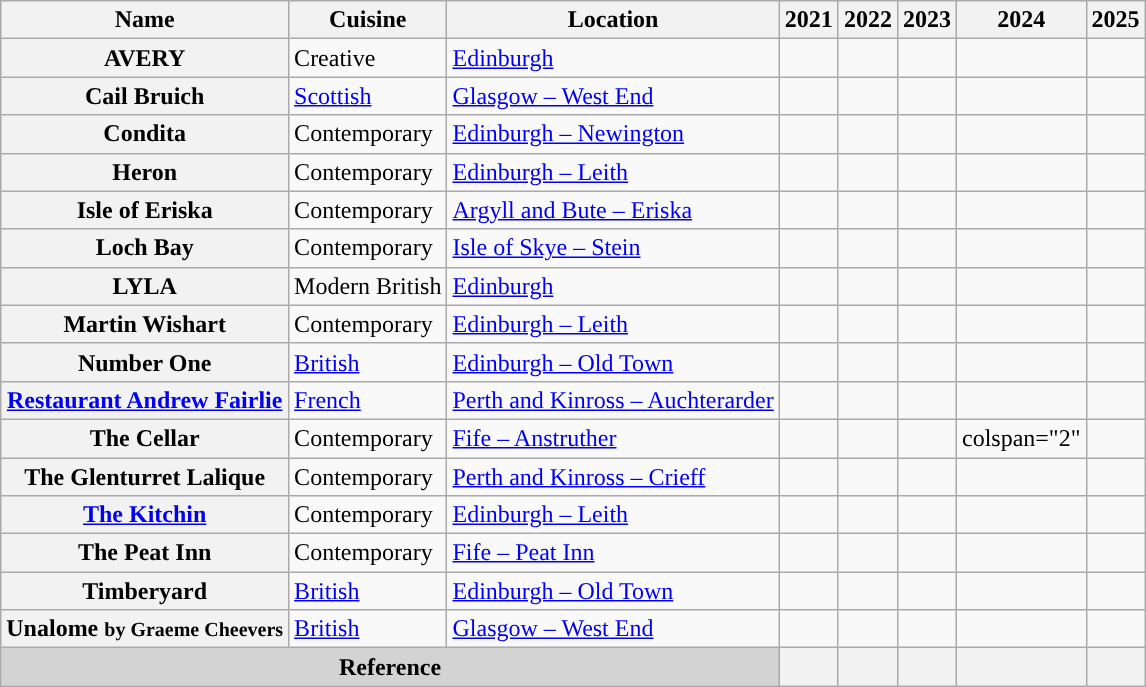<table class="wikitable sortable plainrowheaders">
<tr>
<th scope="col">Name</th>
<th scope="col">Cuisine</th>
<th scope="col">Location</th>
<th scope="col">2021</th>
<th scope="col">2022</th>
<th scope="col">2023</th>
<th scope="col">2024</th>
<th scope="col">2025</th>
</tr>
<tr>
<th scope="row">AVERY</th>
<td>Creative</td>
<td><a href='#'>Edinburgh</a></td>
<td></td>
<td></td>
<td></td>
<td></td>
<td></td>
</tr>
<tr>
<th scope="row">Cail Bruich</th>
<td><a href='#'>Scottish</a></td>
<td><a href='#'>Glasgow – West End</a></td>
<td></td>
<td></td>
<td></td>
<td></td>
<td></td>
</tr>
<tr>
<th scope="row">Condita</th>
<td>Contemporary</td>
<td><a href='#'>Edinburgh – Newington</a></td>
<td></td>
<td></td>
<td></td>
<td></td>
<td></td>
</tr>
<tr>
<th scope="row">Heron</th>
<td>Contemporary</td>
<td><a href='#'>Edinburgh – Leith</a></td>
<td></td>
<td></td>
<td></td>
<td></td>
<td></td>
</tr>
<tr>
<th scope="row">Isle of Eriska</th>
<td>Contemporary</td>
<td><a href='#'>Argyll and Bute – Eriska</a></td>
<td></td>
<td></td>
<td></td>
<td></td>
<td></td>
</tr>
<tr>
<th scope="row">Loch Bay</th>
<td>Contemporary</td>
<td><a href='#'>Isle of Skye – Stein</a></td>
<td></td>
<td></td>
<td></td>
<td></td>
<td></td>
</tr>
<tr>
<th scope="row">LYLA</th>
<td>Modern British</td>
<td><a href='#'>Edinburgh</a></td>
<td></td>
<td></td>
<td></td>
<td></td>
<td></td>
</tr>
<tr>
<th scope="row">Martin Wishart</th>
<td>Contemporary</td>
<td><a href='#'>Edinburgh – Leith</a></td>
<td></td>
<td></td>
<td></td>
<td></td>
<td></td>
</tr>
<tr>
<th scope="row">Number One</th>
<td><a href='#'>British</a></td>
<td><a href='#'>Edinburgh – Old Town</a></td>
<td></td>
<td></td>
<td></td>
<td></td>
<td></td>
</tr>
<tr>
<th scope="row"><a href='#'>Restaurant Andrew Fairlie</a></th>
<td><a href='#'>French</a></td>
<td><a href='#'>Perth and Kinross – Auchterarder</a></td>
<td></td>
<td></td>
<td></td>
<td></td>
<td></td>
</tr>
<tr>
<th scope="row">The Cellar</th>
<td>Contemporary</td>
<td><a href='#'>Fife – Anstruther</a></td>
<td></td>
<td></td>
<td></td>
<td>colspan="2" </td>
</tr>
<tr>
<th scope="row">The Glenturret Lalique</th>
<td>Contemporary</td>
<td><a href='#'>Perth and Kinross – Crieff</a></td>
<td></td>
<td></td>
<td></td>
<td></td>
<td></td>
</tr>
<tr>
<th scope="row"><a href='#'>The Kitchin</a></th>
<td>Contemporary</td>
<td><a href='#'>Edinburgh – Leith</a></td>
<td></td>
<td></td>
<td></td>
<td></td>
<td></td>
</tr>
<tr>
<th scope="row">The Peat Inn</th>
<td>Contemporary</td>
<td><a href='#'>Fife – Peat Inn</a></td>
<td></td>
<td></td>
<td></td>
<td></td>
<td></td>
</tr>
<tr>
<th scope="row">Timberyard</th>
<td><a href='#'>British</a></td>
<td><a href='#'>Edinburgh – Old Town</a></td>
<td></td>
<td></td>
<td></td>
<td></td>
<td></td>
</tr>
<tr>
<th scope="row">Unalome <small>by Graeme Cheevers</small></th>
<td><a href='#'>British</a></td>
<td><a href='#'>Glasgow – West End</a></td>
<td></td>
<td></td>
<td></td>
<td></td>
<td></td>
</tr>
<tr>
<th colspan="3" style="text-align: center;background: lightgray;">Reference</th>
<th></th>
<th></th>
<th></th>
<th></th>
<th></th>
</tr>
</table>
